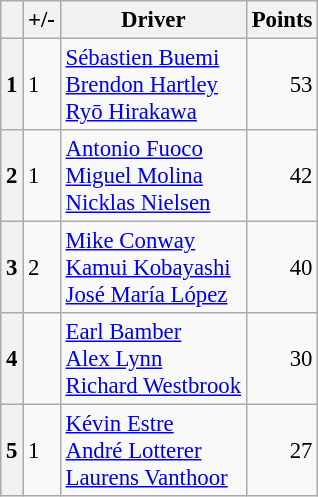<table class="wikitable" style="font-size:95%;">
<tr>
<th scope="col"></th>
<th scope="col">+/-</th>
<th scope="col">Driver</th>
<th scope="col">Points</th>
</tr>
<tr>
<th align="center">1</th>
<td align="left"> 1</td>
<td> <a href='#'>Sébastien Buemi</a><br> <a href='#'>Brendon Hartley</a><br> <a href='#'>Ryō Hirakawa</a></td>
<td align="right">53</td>
</tr>
<tr>
<th align="center">2</th>
<td align="left"> 1</td>
<td> <a href='#'>Antonio Fuoco</a><br> <a href='#'>Miguel Molina</a><br> <a href='#'>Nicklas Nielsen</a></td>
<td align="right">42</td>
</tr>
<tr>
<th align="center">3</th>
<td align="left"> 2</td>
<td> <a href='#'>Mike Conway</a><br> <a href='#'>Kamui Kobayashi</a><br> <a href='#'>José María López</a></td>
<td align="right">40</td>
</tr>
<tr>
<th align="center">4</th>
<td align="left"></td>
<td> <a href='#'>Earl Bamber</a><br> <a href='#'>Alex Lynn</a><br> <a href='#'>Richard Westbrook</a></td>
<td align="right">30</td>
</tr>
<tr>
<th align="center">5</th>
<td align="left"> 1</td>
<td> <a href='#'>Kévin Estre</a><br> <a href='#'>André Lotterer</a><br> <a href='#'>Laurens Vanthoor</a></td>
<td align="right">27</td>
</tr>
</table>
